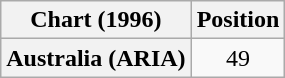<table class="wikitable plainrowheaders" style="text-align:center">
<tr>
<th>Chart (1996)</th>
<th>Position</th>
</tr>
<tr>
<th scope="row">Australia (ARIA)</th>
<td>49</td>
</tr>
</table>
